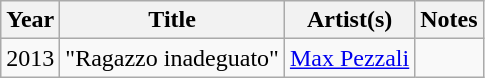<table class="wikitable plainrowheaders sortable">
<tr>
<th scope="col">Year</th>
<th scope="col">Title</th>
<th scope="col">Artist(s)</th>
<th scope="col" class="unsortable">Notes</th>
</tr>
<tr>
<td>2013</td>
<td>"Ragazzo inadeguato"</td>
<td><a href='#'>Max Pezzali</a></td>
<td></td>
</tr>
</table>
